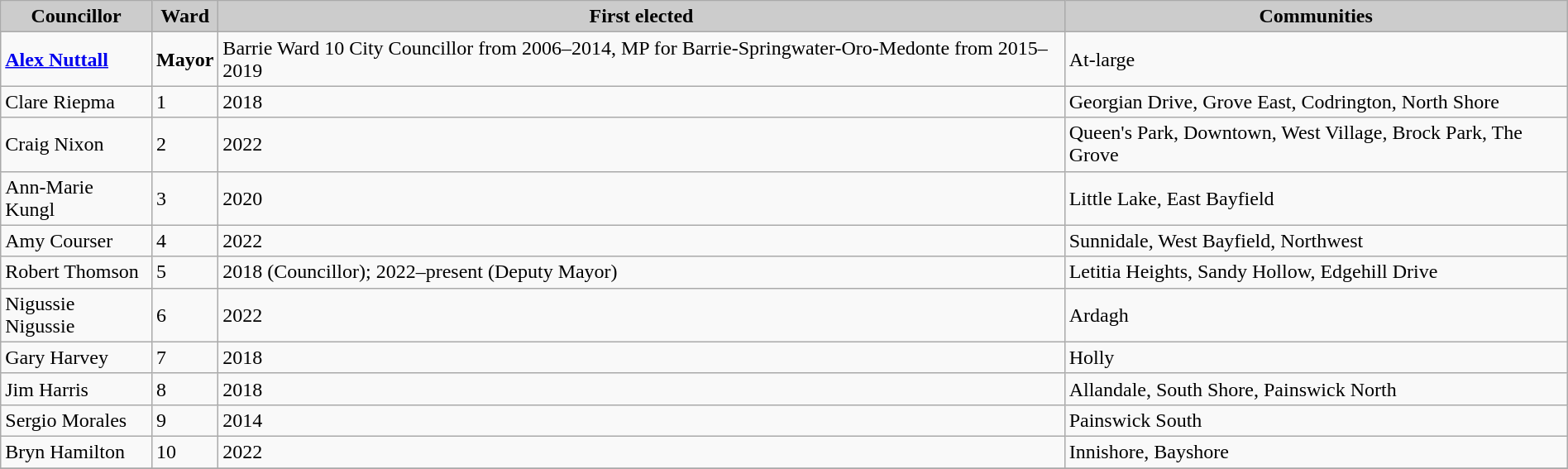<table class="wikitable" width="100%">
<tr>
<th style="background:#cccccc;"><strong>Councillor</strong></th>
<th style="background:#cccccc;"><strong>Ward</strong></th>
<th style="background:#cccccc;"><strong>First elected</strong></th>
<th style="background:#cccccc;"><strong>Communities</strong></th>
</tr>
<tr>
<td><strong><a href='#'>Alex Nuttall</a></strong></td>
<td><strong>Mayor</strong></td>
<td>Barrie Ward 10 City Councillor from 2006–2014, MP for Barrie-Springwater-Oro-Medonte from 2015–2019</td>
<td>At-large</td>
</tr>
<tr>
<td>Clare Riepma</td>
<td>1</td>
<td>2018</td>
<td>Georgian Drive, Grove East, Codrington, North Shore</td>
</tr>
<tr>
<td>Craig Nixon</td>
<td>2</td>
<td>2022</td>
<td>Queen's Park, Downtown, West Village, Brock Park, The Grove</td>
</tr>
<tr>
<td>Ann-Marie Kungl</td>
<td>3</td>
<td>2020</td>
<td>Little Lake, East Bayfield</td>
</tr>
<tr>
<td>Amy Courser</td>
<td>4</td>
<td>2022</td>
<td>Sunnidale, West Bayfield, Northwest</td>
</tr>
<tr>
<td>Robert Thomson</td>
<td>5</td>
<td>2018 (Councillor); 2022–present (Deputy Mayor)</td>
<td>Letitia Heights, Sandy Hollow, Edgehill Drive</td>
</tr>
<tr>
<td>Nigussie Nigussie</td>
<td>6</td>
<td>2022</td>
<td>Ardagh</td>
</tr>
<tr>
<td>Gary Harvey</td>
<td>7</td>
<td>2018</td>
<td>Holly</td>
</tr>
<tr>
<td>Jim Harris</td>
<td>8</td>
<td>2018</td>
<td>Allandale, South Shore, Painswick North</td>
</tr>
<tr>
<td>Sergio Morales</td>
<td>9</td>
<td>2014</td>
<td>Painswick South</td>
</tr>
<tr>
<td>Bryn Hamilton</td>
<td>10</td>
<td>2022</td>
<td>Innishore, Bayshore</td>
</tr>
<tr>
</tr>
</table>
